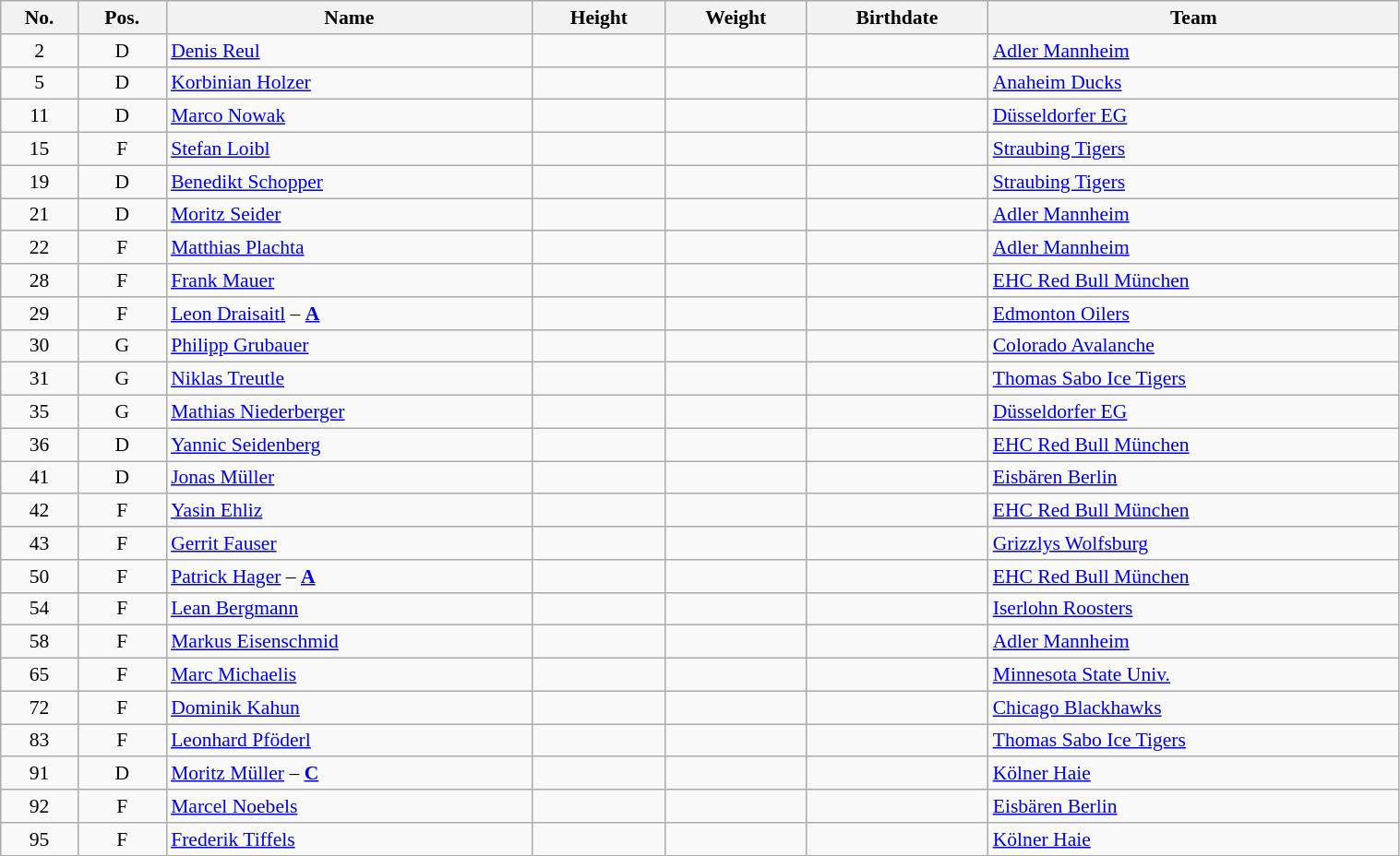<table width="80%" class="wikitable sortable" style="font-size: 90%; text-align: center">
<tr>
<th>No.</th>
<th>Pos.</th>
<th>Name</th>
<th>Height</th>
<th>Weight</th>
<th>Birthdate</th>
<th>Team</th>
</tr>
<tr>
<td>2</td>
<td>D</td>
<td align=left><a href='#'>Denis Reul</a></td>
<td></td>
<td></td>
<td></td>
<td style="text-align:left;"> <a href='#'>Adler Mannheim</a></td>
</tr>
<tr>
<td>5</td>
<td>D</td>
<td align=left><a href='#'>Korbinian Holzer</a></td>
<td></td>
<td></td>
<td></td>
<td style="text-align:left;"> <a href='#'>Anaheim Ducks</a></td>
</tr>
<tr>
<td>11</td>
<td>D</td>
<td align=left><a href='#'>Marco Nowak</a></td>
<td></td>
<td></td>
<td></td>
<td style="text-align:left;"> <a href='#'>Düsseldorfer EG</a></td>
</tr>
<tr>
<td>15</td>
<td>F</td>
<td align=left><a href='#'>Stefan Loibl</a></td>
<td></td>
<td></td>
<td></td>
<td style="text-align:left;"> <a href='#'>Straubing Tigers</a></td>
</tr>
<tr>
<td>19</td>
<td>D</td>
<td align=left><a href='#'>Benedikt Schopper</a></td>
<td></td>
<td></td>
<td></td>
<td style="text-align:left;"> <a href='#'>Straubing Tigers</a></td>
</tr>
<tr>
<td>21</td>
<td>D</td>
<td align=left><a href='#'>Moritz Seider</a></td>
<td></td>
<td></td>
<td></td>
<td style="text-align:left;"> <a href='#'>Adler Mannheim</a></td>
</tr>
<tr>
<td>22</td>
<td>F</td>
<td align=left><a href='#'>Matthias Plachta</a></td>
<td></td>
<td></td>
<td></td>
<td style="text-align:left;"> <a href='#'>Adler Mannheim</a></td>
</tr>
<tr>
<td>28</td>
<td>F</td>
<td align=left><a href='#'>Frank Mauer</a></td>
<td></td>
<td></td>
<td></td>
<td style="text-align:left;"> <a href='#'>EHC Red Bull München</a></td>
</tr>
<tr>
<td>29</td>
<td>F</td>
<td align=left><a href='#'>Leon Draisaitl</a> – <strong><a href='#'>A</a></strong></td>
<td></td>
<td></td>
<td></td>
<td style="text-align:left;"> <a href='#'>Edmonton Oilers</a></td>
</tr>
<tr>
<td>30</td>
<td>G</td>
<td align=left><a href='#'>Philipp Grubauer</a></td>
<td></td>
<td></td>
<td></td>
<td style="text-align:left;"> <a href='#'>Colorado Avalanche</a></td>
</tr>
<tr>
<td>31</td>
<td>G</td>
<td align=left><a href='#'>Niklas Treutle</a></td>
<td></td>
<td></td>
<td></td>
<td style="text-align:left;"> <a href='#'>Thomas Sabo Ice Tigers</a></td>
</tr>
<tr>
<td>35</td>
<td>G</td>
<td align=left><a href='#'>Mathias Niederberger</a></td>
<td></td>
<td></td>
<td></td>
<td style="text-align:left;"> <a href='#'>Düsseldorfer EG</a></td>
</tr>
<tr>
<td>36</td>
<td>D</td>
<td align=left><a href='#'>Yannic Seidenberg</a></td>
<td></td>
<td></td>
<td></td>
<td style="text-align:left;"> <a href='#'>EHC Red Bull München</a></td>
</tr>
<tr>
<td>41</td>
<td>D</td>
<td align=left><a href='#'>Jonas Müller</a></td>
<td></td>
<td></td>
<td></td>
<td style="text-align:left;"> <a href='#'>Eisbären Berlin</a></td>
</tr>
<tr>
<td>42</td>
<td>F</td>
<td align=left><a href='#'>Yasin Ehliz</a></td>
<td></td>
<td></td>
<td></td>
<td style="text-align:left;"> <a href='#'>EHC Red Bull München</a></td>
</tr>
<tr>
<td>43</td>
<td>F</td>
<td align=left><a href='#'>Gerrit Fauser</a></td>
<td></td>
<td></td>
<td></td>
<td style="text-align:left;"> <a href='#'>Grizzlys Wolfsburg</a></td>
</tr>
<tr>
<td>50</td>
<td>F</td>
<td align=left><a href='#'>Patrick Hager</a> – <strong><a href='#'>A</a></strong></td>
<td></td>
<td></td>
<td></td>
<td style="text-align:left;"> <a href='#'>EHC Red Bull München</a></td>
</tr>
<tr>
<td>54</td>
<td>F</td>
<td align=left><a href='#'>Lean Bergmann</a></td>
<td></td>
<td></td>
<td></td>
<td style="text-align:left;"> <a href='#'>Iserlohn Roosters</a></td>
</tr>
<tr>
<td>58</td>
<td>F</td>
<td align=left><a href='#'>Markus Eisenschmid</a></td>
<td></td>
<td></td>
<td></td>
<td style="text-align:left;"> <a href='#'>Adler Mannheim</a></td>
</tr>
<tr>
<td>65</td>
<td>F</td>
<td align=left><a href='#'>Marc Michaelis</a></td>
<td></td>
<td></td>
<td></td>
<td style="text-align:left;"> <a href='#'>Minnesota State Univ.</a></td>
</tr>
<tr>
<td>72</td>
<td>F</td>
<td align=left><a href='#'>Dominik Kahun</a></td>
<td></td>
<td></td>
<td></td>
<td style="text-align:left;"> <a href='#'>Chicago Blackhawks</a></td>
</tr>
<tr>
<td>83</td>
<td>F</td>
<td align=left><a href='#'>Leonhard Pföderl</a></td>
<td></td>
<td></td>
<td></td>
<td style="text-align:left;"> <a href='#'>Thomas Sabo Ice Tigers</a></td>
</tr>
<tr>
<td>91</td>
<td>D</td>
<td align=left><a href='#'>Moritz Müller</a> – <strong><a href='#'>C</a></strong></td>
<td></td>
<td></td>
<td></td>
<td style="text-align:left;"> <a href='#'>Kölner Haie</a></td>
</tr>
<tr>
<td>92</td>
<td>F</td>
<td align=left><a href='#'>Marcel Noebels</a></td>
<td></td>
<td></td>
<td></td>
<td style="text-align:left;"> <a href='#'>Eisbären Berlin</a></td>
</tr>
<tr>
<td>95</td>
<td>F</td>
<td align=left><a href='#'>Frederik Tiffels</a></td>
<td></td>
<td></td>
<td></td>
<td style="text-align:left;"> <a href='#'>Kölner Haie</a></td>
</tr>
</table>
